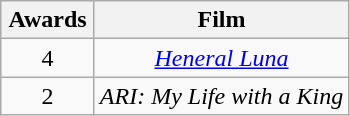<table class="wikitable" style="text-align:center;">
<tr>
<th scope="col" width="55">Awards</th>
<th scope="col" align="center">Film</th>
</tr>
<tr>
<td style="text-align:center">4</td>
<td><em><a href='#'>Heneral Luna</a></em></td>
</tr>
<tr>
<td style="text-align:center">2</td>
<td><em>ARI: My Life with a King</em></td>
</tr>
</table>
